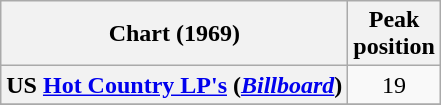<table class="wikitable plainrowheaders" style="text-align:center">
<tr>
<th scope="col">Chart (1969)</th>
<th scope="col">Peak<br>position</th>
</tr>
<tr>
<th scope = "row">US <a href='#'>Hot Country LP's</a> (<em><a href='#'>Billboard</a></em>)</th>
<td>19</td>
</tr>
<tr>
</tr>
</table>
